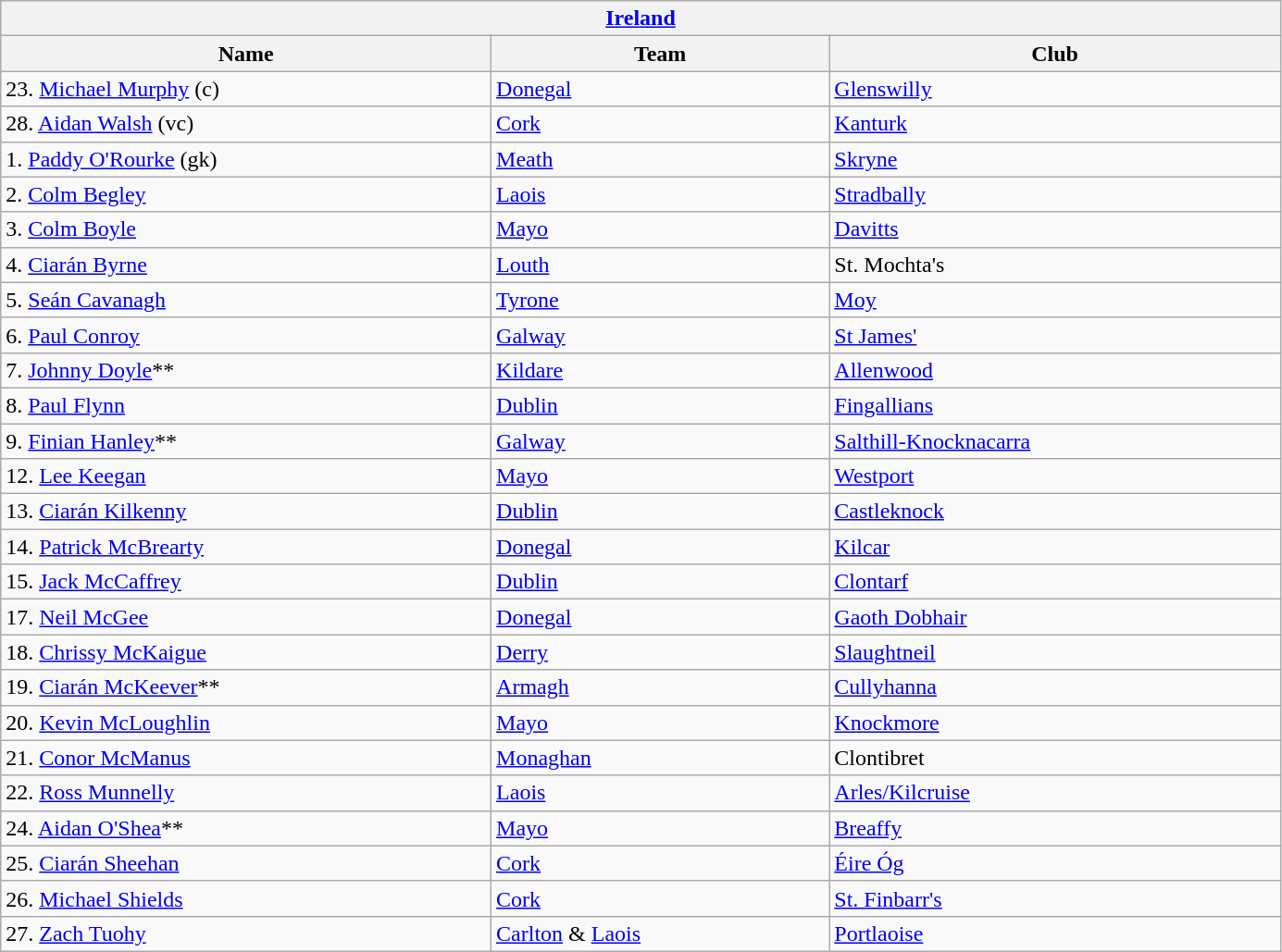<table align="center" class="wikitable" style="width:73%;">
<tr>
<th colspan="3"> <a href='#'>Ireland</a></th>
</tr>
<tr>
<th>Name</th>
<th>Team</th>
<th>Club</th>
</tr>
<tr>
<td>23. <a href='#'>Michael Murphy</a> (c)</td>
<td><a href='#'>Donegal</a></td>
<td><a href='#'>Glenswilly</a></td>
</tr>
<tr>
<td>28. <a href='#'>Aidan Walsh</a> (vc)</td>
<td><a href='#'>Cork</a></td>
<td><a href='#'>Kanturk</a></td>
</tr>
<tr>
<td>1. <a href='#'>Paddy O'Rourke</a> (gk)</td>
<td><a href='#'>Meath</a></td>
<td><a href='#'>Skryne</a></td>
</tr>
<tr>
<td>2. <a href='#'>Colm Begley</a></td>
<td><a href='#'>Laois</a></td>
<td><a href='#'>Stradbally</a></td>
</tr>
<tr>
<td>3. <a href='#'>Colm Boyle</a></td>
<td><a href='#'>Mayo</a></td>
<td><a href='#'>Davitts</a></td>
</tr>
<tr>
<td>4. <a href='#'>Ciarán Byrne</a></td>
<td><a href='#'>Louth</a></td>
<td>St. Mochta's</td>
</tr>
<tr>
<td>5. <a href='#'>Seán Cavanagh</a></td>
<td><a href='#'>Tyrone</a></td>
<td><a href='#'>Moy</a></td>
</tr>
<tr>
<td>6. <a href='#'>Paul Conroy</a></td>
<td><a href='#'>Galway</a></td>
<td><a href='#'>St James'</a></td>
</tr>
<tr>
<td>7. <a href='#'>Johnny Doyle</a>**</td>
<td><a href='#'>Kildare</a></td>
<td><a href='#'>Allenwood</a></td>
</tr>
<tr>
<td>8. <a href='#'>Paul Flynn</a></td>
<td><a href='#'>Dublin</a></td>
<td><a href='#'>Fingallians</a></td>
</tr>
<tr>
<td>9. <a href='#'>Finian Hanley</a>**</td>
<td><a href='#'>Galway</a></td>
<td><a href='#'>Salthill-Knocknacarra</a></td>
</tr>
<tr>
<td>12. <a href='#'>Lee Keegan</a></td>
<td><a href='#'>Mayo</a></td>
<td><a href='#'>Westport</a></td>
</tr>
<tr>
<td>13. <a href='#'>Ciarán Kilkenny</a></td>
<td><a href='#'>Dublin</a></td>
<td><a href='#'>Castleknock</a></td>
</tr>
<tr>
<td>14. <a href='#'>Patrick McBrearty</a></td>
<td><a href='#'>Donegal</a></td>
<td><a href='#'>Kilcar</a></td>
</tr>
<tr>
<td>15. <a href='#'>Jack McCaffrey</a></td>
<td><a href='#'>Dublin</a></td>
<td><a href='#'>Clontarf</a></td>
</tr>
<tr>
<td>17. <a href='#'>Neil McGee</a></td>
<td><a href='#'>Donegal</a></td>
<td><a href='#'>Gaoth Dobhair</a></td>
</tr>
<tr>
<td>18. <a href='#'>Chrissy McKaigue</a></td>
<td><a href='#'>Derry</a></td>
<td><a href='#'>Slaughtneil</a></td>
</tr>
<tr>
<td>19. <a href='#'>Ciarán McKeever</a>**</td>
<td><a href='#'>Armagh</a></td>
<td><a href='#'>Cullyhanna</a></td>
</tr>
<tr>
<td>20. <a href='#'>Kevin McLoughlin</a></td>
<td><a href='#'>Mayo</a></td>
<td><a href='#'>Knockmore</a></td>
</tr>
<tr>
<td>21. <a href='#'>Conor McManus</a></td>
<td><a href='#'>Monaghan</a></td>
<td>Clontibret</td>
</tr>
<tr>
<td>22. <a href='#'>Ross Munnelly</a></td>
<td><a href='#'>Laois</a></td>
<td><a href='#'>Arles/Kilcruise</a></td>
</tr>
<tr>
<td>24. <a href='#'>Aidan O'Shea</a>**</td>
<td><a href='#'>Mayo</a></td>
<td><a href='#'>Breaffy</a></td>
</tr>
<tr>
<td>25. <a href='#'>Ciarán Sheehan</a></td>
<td><a href='#'>Cork</a></td>
<td><a href='#'>Éire Óg</a></td>
</tr>
<tr>
<td>26. <a href='#'>Michael Shields</a></td>
<td><a href='#'>Cork</a></td>
<td><a href='#'>St. Finbarr's</a></td>
</tr>
<tr>
<td>27. <a href='#'>Zach Tuohy</a></td>
<td><a href='#'>Carlton</a> & <a href='#'>Laois</a></td>
<td><a href='#'>Portlaoise</a></td>
</tr>
</table>
